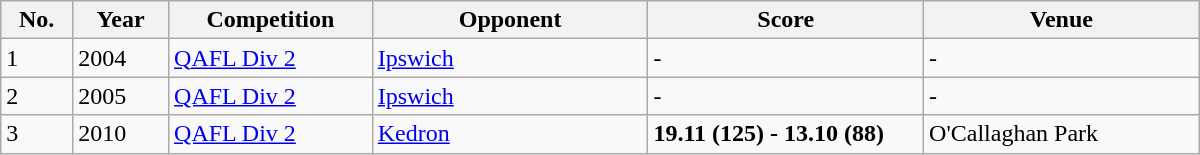<table class="wikitable sortable" width=800px>
<tr>
<th width=6%>No.</th>
<th width=8%>Year</th>
<th width=17%>Competition</th>
<th width=23%>Opponent</th>
<th width=23%>Score</th>
<th width=23%>Venue</th>
</tr>
<tr>
<td>1</td>
<td>2004</td>
<td><a href='#'>QAFL Div 2</a></td>
<td><a href='#'>Ipswich</a></td>
<td>-</td>
<td>-</td>
</tr>
<tr>
<td>2</td>
<td>2005</td>
<td><a href='#'>QAFL Div 2</a></td>
<td><a href='#'>Ipswich</a></td>
<td>-</td>
<td>-</td>
</tr>
<tr>
<td>3</td>
<td>2010</td>
<td><a href='#'>QAFL Div 2</a></td>
<td><a href='#'>Kedron</a></td>
<td><strong>19.11 (125) - 13.10 (88)</strong></td>
<td>O'Callaghan Park</td>
</tr>
</table>
